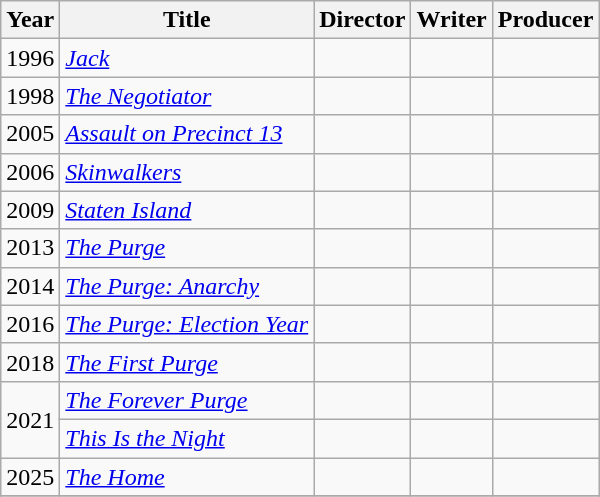<table class="wikitable">
<tr>
<th>Year</th>
<th>Title</th>
<th>Director</th>
<th>Writer</th>
<th>Producer</th>
</tr>
<tr>
<td>1996</td>
<td><em><a href='#'>Jack</a></em></td>
<td></td>
<td></td>
<td></td>
</tr>
<tr>
<td>1998</td>
<td><em><a href='#'>The Negotiator</a></em></td>
<td></td>
<td></td>
<td></td>
</tr>
<tr>
<td>2005</td>
<td><em><a href='#'>Assault on Precinct 13</a></em></td>
<td></td>
<td></td>
<td></td>
</tr>
<tr>
<td>2006</td>
<td><em><a href='#'>Skinwalkers</a></em></td>
<td></td>
<td></td>
<td></td>
</tr>
<tr>
<td>2009</td>
<td><em><a href='#'>Staten Island</a></em></td>
<td></td>
<td></td>
<td></td>
</tr>
<tr>
<td>2013</td>
<td><em><a href='#'>The Purge</a></em></td>
<td></td>
<td></td>
<td></td>
</tr>
<tr>
<td>2014</td>
<td><em><a href='#'>The Purge: Anarchy</a></em></td>
<td></td>
<td></td>
<td></td>
</tr>
<tr>
<td>2016</td>
<td><em><a href='#'>The Purge: Election Year</a></em></td>
<td></td>
<td></td>
<td></td>
</tr>
<tr>
<td>2018</td>
<td><em><a href='#'>The First Purge</a></em></td>
<td></td>
<td></td>
<td></td>
</tr>
<tr>
<td rowspan=2>2021</td>
<td><em><a href='#'>The Forever Purge</a></em></td>
<td></td>
<td></td>
<td></td>
</tr>
<tr>
<td><em><a href='#'>This Is the Night</a></em></td>
<td></td>
<td></td>
<td></td>
</tr>
<tr>
<td>2025</td>
<td><em><a href='#'>The Home</a></em></td>
<td></td>
<td></td>
<td></td>
</tr>
<tr>
</tr>
</table>
